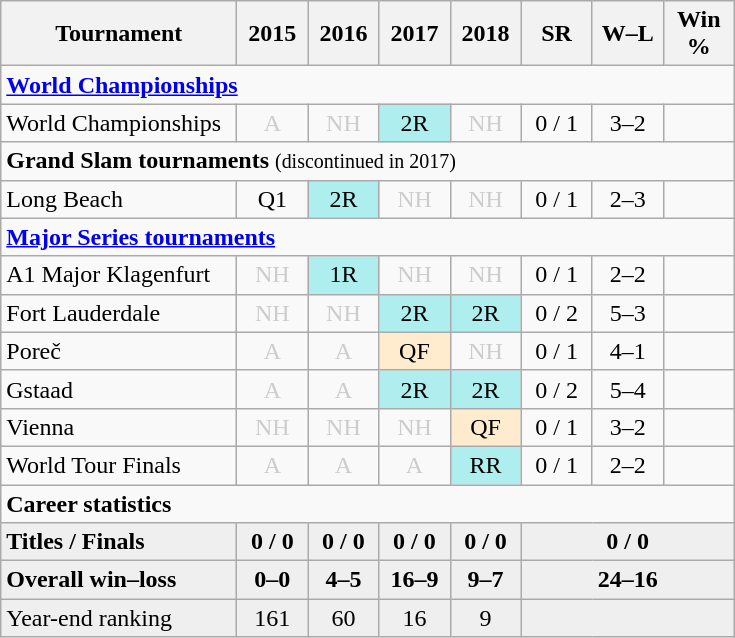<table class=wikitable style=text-align:center>
<tr>
<th width=150>Tournament</th>
<th width=40>2015</th>
<th width=40>2016</th>
<th width=40>2017</th>
<th width=40>2018</th>
<th width=40>SR</th>
<th width=40>W–L</th>
<th width=40>Win %</th>
</tr>
<tr>
<td colspan="14" align="left"><strong><a href='#'>World Championships</a></strong></td>
</tr>
<tr>
<td align=left>World Championships</td>
<td align="center" style="color:#cccccc;">A</td>
<td align="center" style="color:#cccccc;">NH</td>
<td bgcolor=afeeee>2R</td>
<td align="center" style="color:#cccccc;">NH</td>
<td>0 / 1</td>
<td>3–2</td>
<td></td>
</tr>
<tr>
<td colspan="14" align="left"><strong>Grand Slam tournaments</strong> <small>(discontinued in 2017)</small></td>
</tr>
<tr>
<td align=left>Long Beach</td>
<td>Q1</td>
<td bgcolor=afeeee>2R</td>
<td align="center" style="color:#cccccc;">NH</td>
<td align="center" style="color:#cccccc;">NH</td>
<td>0 / 1</td>
<td>2–3</td>
<td></td>
</tr>
<tr>
<td colspan="14" align="left"><strong><a href='#'>Major Series tournaments</a></strong></td>
</tr>
<tr>
<td align=left>A1 Major Klagenfurt</td>
<td align="center" style="color:#cccccc;">NH</td>
<td bgcolor=afeeee>1R</td>
<td align="center" style="color:#cccccc;">NH</td>
<td align="center" style="color:#cccccc;">NH</td>
<td>0 / 1</td>
<td>2–2</td>
<td></td>
</tr>
<tr>
<td align=left>Fort Lauderdale</td>
<td align="center" style="color:#cccccc;">NH</td>
<td align="center" style="color:#cccccc;">NH</td>
<td bgcolor=afeeee>2R</td>
<td bgcolor=afeeee>2R</td>
<td>0 / 2</td>
<td>5–3</td>
<td></td>
</tr>
<tr>
<td align=left>Poreč</td>
<td align="center" style="color:#cccccc;">A</td>
<td align="center" style="color:#cccccc;">A</td>
<td bgcolor=#ffebcd>QF</td>
<td align="center" style="color:#cccccc;">NH</td>
<td>0 / 1</td>
<td>4–1</td>
<td></td>
</tr>
<tr>
<td align=left>Gstaad</td>
<td align="center" style="color:#cccccc;">A</td>
<td align="center" style="color:#cccccc;">A</td>
<td bgcolor=afeeee>2R</td>
<td bgcolor=afeeee>2R</td>
<td>0 / 2</td>
<td>5–4</td>
<td></td>
</tr>
<tr>
<td align=left>Vienna</td>
<td align="center" style="color:#cccccc;">NH</td>
<td align="center" style="color:#cccccc;">NH</td>
<td align="center" style="color:#cccccc;">NH</td>
<td bgcolor=#ffebcd>QF</td>
<td>0 / 1</td>
<td>3–2</td>
<td></td>
</tr>
<tr>
<td align=left>World Tour Finals</td>
<td align="center" style="color:#cccccc;">A</td>
<td align="center" style="color:#cccccc;">A</td>
<td align="center" style="color:#cccccc;">A</td>
<td bgcolor=afeeee>RR</td>
<td>0 / 1</td>
<td>2–2</td>
<td></td>
</tr>
<tr>
<td colspan="9" style="text-align:left;"><strong>Career statistics</strong></td>
</tr>
<tr style="font-weight:bold; background:#efefef;">
<td style=text-align:left>Titles / Finals</td>
<td>0 / 0</td>
<td>0 / 0</td>
<td>0 / 0</td>
<td>0 / 0</td>
<td colspan=3>0 / 0</td>
</tr>
<tr style="font-weight:bold; background:#efefef;">
<td style="text-align:left">Overall win–loss</td>
<td>0–0</td>
<td>4–5</td>
<td>16–9</td>
<td>9–7</td>
<td colspan="3">24–16</td>
</tr>
<tr bgcolor="efefef">
<td align="left">Year-end ranking</td>
<td>161</td>
<td>60</td>
<td>16</td>
<td>9</td>
<td colspan="3"></td>
</tr>
</table>
